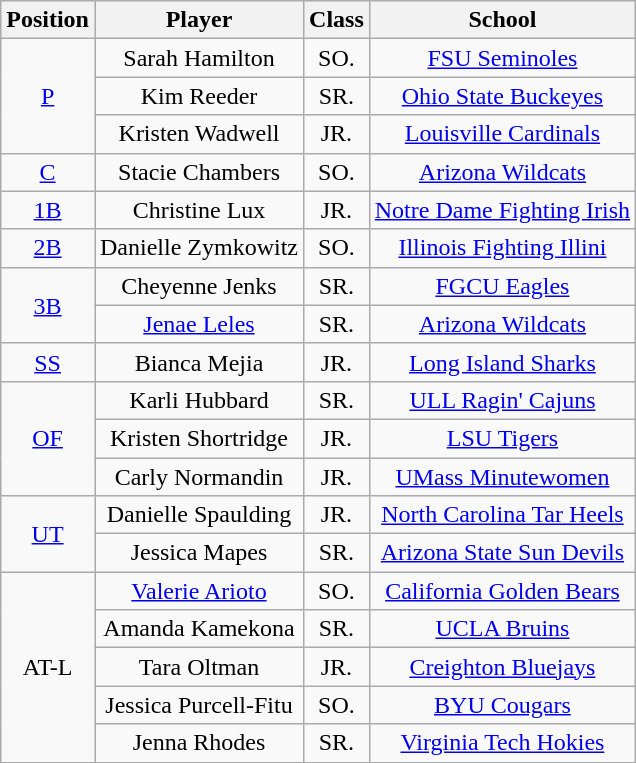<table class="wikitable">
<tr>
<th>Position</th>
<th>Player</th>
<th>Class</th>
<th>School</th>
</tr>
<tr align=center>
<td rowspan=3><a href='#'>P</a></td>
<td>Sarah Hamilton</td>
<td>SO.</td>
<td><a href='#'>FSU Seminoles</a></td>
</tr>
<tr align=center>
<td>Kim Reeder</td>
<td>SR.</td>
<td><a href='#'>Ohio State Buckeyes</a></td>
</tr>
<tr align=center>
<td>Kristen Wadwell</td>
<td>JR.</td>
<td><a href='#'>Louisville Cardinals</a></td>
</tr>
<tr align=center>
<td rowspan=1><a href='#'>C</a></td>
<td>Stacie Chambers</td>
<td>SO.</td>
<td><a href='#'>Arizona Wildcats</a></td>
</tr>
<tr align=center>
<td rowspan=1><a href='#'>1B</a></td>
<td>Christine Lux</td>
<td>JR.</td>
<td><a href='#'>Notre Dame Fighting Irish</a></td>
</tr>
<tr align=center>
<td rowspan=1><a href='#'>2B</a></td>
<td>Danielle Zymkowitz</td>
<td>SO.</td>
<td><a href='#'>Illinois Fighting Illini</a></td>
</tr>
<tr align=center>
<td rowspan=2><a href='#'>3B</a></td>
<td>Cheyenne Jenks</td>
<td>SR.</td>
<td><a href='#'>FGCU Eagles</a></td>
</tr>
<tr align=center>
<td><a href='#'>Jenae Leles</a></td>
<td>SR.</td>
<td><a href='#'>Arizona Wildcats</a></td>
</tr>
<tr align=center>
<td rowspan=1><a href='#'>SS</a></td>
<td>Bianca Mejia</td>
<td>JR.</td>
<td><a href='#'>Long Island Sharks</a></td>
</tr>
<tr align=center>
<td rowspan=3><a href='#'>OF</a></td>
<td>Karli Hubbard</td>
<td>SR.</td>
<td><a href='#'>ULL Ragin' Cajuns</a></td>
</tr>
<tr align=center>
<td>Kristen Shortridge</td>
<td>JR.</td>
<td><a href='#'>LSU Tigers</a></td>
</tr>
<tr align=center>
<td>Carly Normandin</td>
<td>JR.</td>
<td><a href='#'>UMass Minutewomen</a></td>
</tr>
<tr align=center>
<td rowspan=2><a href='#'>UT</a></td>
<td>Danielle Spaulding</td>
<td>JR.</td>
<td><a href='#'>North Carolina Tar Heels</a></td>
</tr>
<tr align=center>
<td>Jessica Mapes</td>
<td>SR.</td>
<td><a href='#'>Arizona State Sun Devils</a></td>
</tr>
<tr align=center>
<td rowspan=6>AT-L</td>
<td><a href='#'>Valerie Arioto</a></td>
<td>SO.</td>
<td><a href='#'>California Golden Bears</a></td>
</tr>
<tr align=center>
<td>Amanda Kamekona</td>
<td>SR.</td>
<td><a href='#'>UCLA Bruins</a></td>
</tr>
<tr align=center>
<td>Tara Oltman</td>
<td>JR.</td>
<td><a href='#'>Creighton Bluejays</a></td>
</tr>
<tr align=center>
<td>Jessica Purcell-Fitu</td>
<td>SO.</td>
<td><a href='#'>BYU Cougars</a></td>
</tr>
<tr align=center>
<td>Jenna Rhodes</td>
<td>SR.</td>
<td><a href='#'>Virginia Tech Hokies</a></td>
</tr>
</table>
